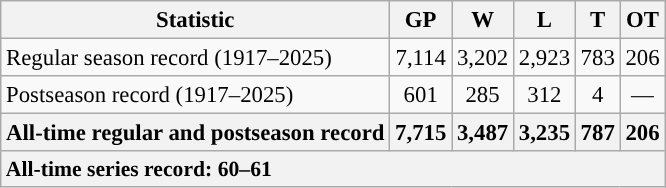<table class="wikitable" style="text-align:center; font-size:95%">
<tr>
<th>Statistic</th>
<th>GP</th>
<th>W</th>
<th>L</th>
<th>T</th>
<th>OT</th>
</tr>
<tr>
<td style="text-align:left;">Regular season record (1917–2025)</td>
<td>7,114</td>
<td>3,202</td>
<td>2,923</td>
<td>783</td>
<td>206</td>
</tr>
<tr>
<td style="text-align:left;">Postseason record (1917–2025)</td>
<td>601</td>
<td>285</td>
<td>312</td>
<td>4</td>
<td>—</td>
</tr>
<tr>
<th style="text-align:left;">All-time regular and postseason record</th>
<th>7,715</th>
<th>3,487</th>
<th>3,235</th>
<th>787</th>
<th>206</th>
</tr>
<tr>
<th colspan="6" style="text-align:left; font-size:95%">All-time series record: 60–61</th>
</tr>
</table>
